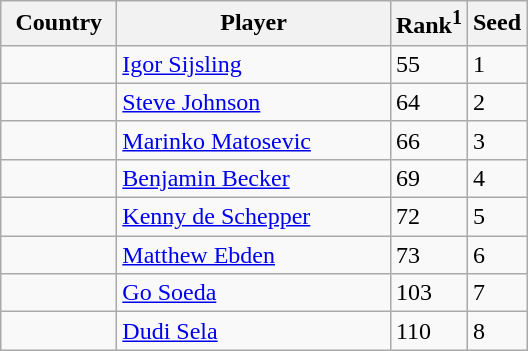<table class="sortable wikitable">
<tr>
<th width="70">Country</th>
<th width="175">Player</th>
<th>Rank<sup>1</sup></th>
<th>Seed</th>
</tr>
<tr>
<td></td>
<td><a href='#'>Igor Sijsling</a></td>
<td>55</td>
<td>1</td>
</tr>
<tr>
<td></td>
<td><a href='#'>Steve Johnson</a></td>
<td>64</td>
<td>2</td>
</tr>
<tr>
<td></td>
<td><a href='#'>Marinko Matosevic</a></td>
<td>66</td>
<td>3</td>
</tr>
<tr>
<td></td>
<td><a href='#'>Benjamin Becker</a></td>
<td>69</td>
<td>4</td>
</tr>
<tr>
<td></td>
<td><a href='#'>Kenny de Schepper</a></td>
<td>72</td>
<td>5</td>
</tr>
<tr>
<td></td>
<td><a href='#'>Matthew Ebden</a></td>
<td>73</td>
<td>6</td>
</tr>
<tr>
<td></td>
<td><a href='#'>Go Soeda</a></td>
<td>103</td>
<td>7</td>
</tr>
<tr>
<td></td>
<td><a href='#'>Dudi Sela</a></td>
<td>110</td>
<td>8</td>
</tr>
</table>
